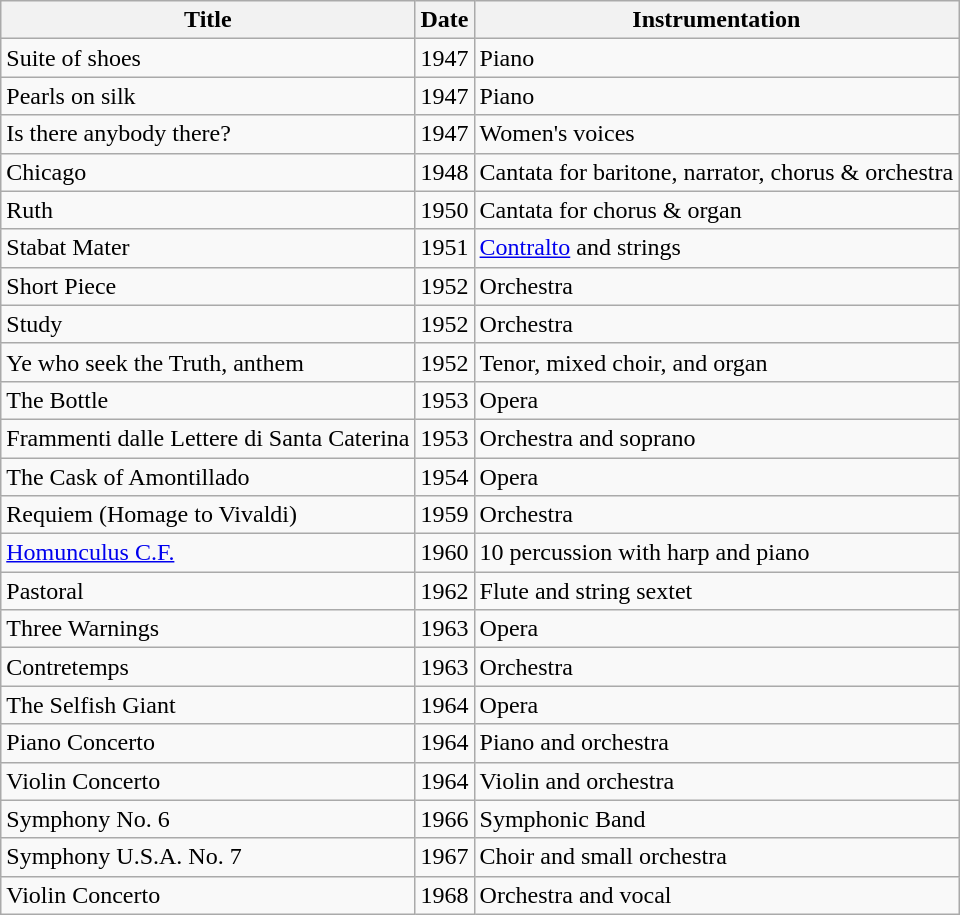<table class="wikitable">
<tr>
<th>Title</th>
<th>Date</th>
<th>Instrumentation</th>
</tr>
<tr>
<td>Suite of shoes</td>
<td>1947</td>
<td>Piano</td>
</tr>
<tr>
<td>Pearls on silk</td>
<td>1947</td>
<td>Piano</td>
</tr>
<tr>
<td>Is there anybody there?</td>
<td>1947</td>
<td>Women's voices</td>
</tr>
<tr>
<td>Chicago</td>
<td>1948</td>
<td>Cantata for baritone, narrator, chorus & orchestra</td>
</tr>
<tr>
<td>Ruth</td>
<td>1950</td>
<td>Cantata for chorus & organ</td>
</tr>
<tr>
<td>Stabat Mater</td>
<td>1951</td>
<td><a href='#'>Contralto</a> and strings</td>
</tr>
<tr>
<td>Short Piece</td>
<td>1952</td>
<td>Orchestra</td>
</tr>
<tr>
<td>Study</td>
<td>1952</td>
<td>Orchestra</td>
</tr>
<tr>
<td>Ye who seek the Truth, anthem</td>
<td>1952</td>
<td>Tenor, mixed choir, and organ</td>
</tr>
<tr>
<td>The Bottle</td>
<td>1953</td>
<td>Opera</td>
</tr>
<tr>
<td>Frammenti dalle Lettere di Santa Caterina</td>
<td>1953</td>
<td>Orchestra and soprano</td>
</tr>
<tr>
<td>The Cask of Amontillado</td>
<td>1954</td>
<td>Opera</td>
</tr>
<tr>
<td>Requiem (Homage to Vivaldi)</td>
<td>1959</td>
<td>Orchestra</td>
</tr>
<tr>
<td><a href='#'>Homunculus C.F.</a></td>
<td>1960</td>
<td>10 percussion with harp and piano</td>
</tr>
<tr>
<td>Pastoral</td>
<td>1962</td>
<td>Flute and string sextet</td>
</tr>
<tr>
<td>Three Warnings</td>
<td>1963</td>
<td>Opera</td>
</tr>
<tr>
<td>Contretemps</td>
<td>1963</td>
<td>Orchestra</td>
</tr>
<tr>
<td>The Selfish Giant</td>
<td>1964</td>
<td>Opera</td>
</tr>
<tr>
<td>Piano Concerto</td>
<td>1964</td>
<td>Piano and orchestra</td>
</tr>
<tr>
<td>Violin Concerto</td>
<td>1964</td>
<td>Violin and orchestra</td>
</tr>
<tr>
<td>Symphony No. 6</td>
<td>1966</td>
<td>Symphonic Band</td>
</tr>
<tr>
<td>Symphony U.S.A. No. 7</td>
<td>1967</td>
<td>Choir and small orchestra</td>
</tr>
<tr>
<td>Violin Concerto</td>
<td>1968</td>
<td>Orchestra and vocal</td>
</tr>
</table>
